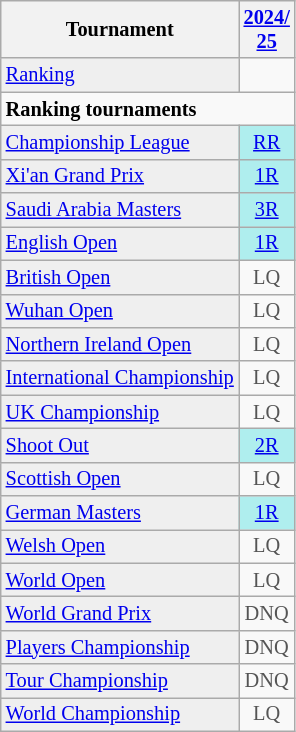<table class="wikitable" style="font-size:85%;">
<tr>
<th>Tournament</th>
<th><a href='#'>2024/<br>25</a></th>
</tr>
<tr>
<td style="background:#EFEFEF;"><a href='#'>Ranking</a></td>
<td align="center"></td>
</tr>
<tr>
<td colspan="10"><strong>Ranking tournaments</strong></td>
</tr>
<tr>
<td style="background:#EFEFEF;"><a href='#'>Championship League</a></td>
<td align="center" style="background:#afeeee;"><a href='#'>RR</a></td>
</tr>
<tr>
<td style="background:#EFEFEF;"><a href='#'>Xi'an Grand Prix</a></td>
<td align="center" style="background:#afeeee;"><a href='#'>1R</a></td>
</tr>
<tr>
<td style="background:#EFEFEF;"><a href='#'>Saudi Arabia Masters</a></td>
<td align="center" style="background:#afeeee;"><a href='#'>3R</a></td>
</tr>
<tr>
<td style="background:#EFEFEF;"><a href='#'>English Open</a></td>
<td align="center" style="background:#afeeee;"><a href='#'>1R</a></td>
</tr>
<tr>
<td style="background:#EFEFEF;"><a href='#'>British Open</a></td>
<td align="center" style="color:#555555;">LQ</td>
</tr>
<tr>
<td style="background:#EFEFEF;"><a href='#'>Wuhan Open</a></td>
<td align="center" style="color:#555555;">LQ</td>
</tr>
<tr>
<td style="background:#EFEFEF;"><a href='#'>Northern Ireland Open</a></td>
<td align="center" style="color:#555555;">LQ</td>
</tr>
<tr>
<td style="background:#EFEFEF;"><a href='#'>International Championship</a></td>
<td align="center" style="color:#555555;">LQ</td>
</tr>
<tr>
<td style="background:#EFEFEF;"><a href='#'>UK Championship</a></td>
<td align="center" style="color:#555555;">LQ</td>
</tr>
<tr>
<td style="background:#EFEFEF;"><a href='#'>Shoot Out</a></td>
<td align="center" style="background:#afeeee;"><a href='#'>2R</a></td>
</tr>
<tr>
<td style="background:#EFEFEF;"><a href='#'>Scottish Open</a></td>
<td align="center" style="color:#555555;">LQ</td>
</tr>
<tr>
<td style="background:#EFEFEF;"><a href='#'>German Masters</a></td>
<td align="center" style="background:#afeeee;"><a href='#'>1R</a></td>
</tr>
<tr>
<td style="background:#EFEFEF;"><a href='#'>Welsh Open</a></td>
<td align="center" style="color:#555555;">LQ</td>
</tr>
<tr>
<td style="background:#EFEFEF;"><a href='#'>World Open</a></td>
<td align="center" style="color:#555555;">LQ</td>
</tr>
<tr>
<td style="background:#EFEFEF;"><a href='#'>World Grand Prix</a></td>
<td align="center" style="color:#555555;">DNQ</td>
</tr>
<tr>
<td style="background:#EFEFEF;"><a href='#'>Players Championship</a></td>
<td align="center" style="color:#555555;">DNQ</td>
</tr>
<tr>
<td style="background:#EFEFEF;"><a href='#'>Tour Championship</a></td>
<td align="center" style="color:#555555;">DNQ</td>
</tr>
<tr>
<td style="background:#EFEFEF;"><a href='#'>World Championship</a></td>
<td align="center" style="color:#555555;">LQ</td>
</tr>
</table>
